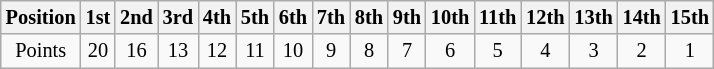<table class="wikitable" style="font-size:85%; text-align:center;">
<tr>
<th>Position</th>
<th>1st</th>
<th>2nd</th>
<th>3rd</th>
<th>4th</th>
<th>5th</th>
<th>6th</th>
<th>7th</th>
<th>8th</th>
<th>9th</th>
<th>10th</th>
<th>11th</th>
<th>12th</th>
<th>13th</th>
<th>14th</th>
<th>15th</th>
</tr>
<tr>
<td>Points</td>
<td>20</td>
<td>16</td>
<td>13</td>
<td>12</td>
<td>11</td>
<td>10</td>
<td>9</td>
<td>8</td>
<td>7</td>
<td>6</td>
<td>5</td>
<td>4</td>
<td>3</td>
<td>2</td>
<td>1</td>
</tr>
</table>
